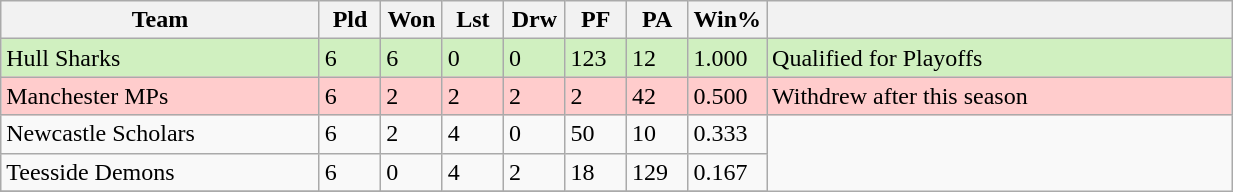<table class="wikitable" width=65%">
<tr>
<th width=26%>Team</th>
<th width=5%>Pld</th>
<th width=5%>Won</th>
<th width=5%>Lst</th>
<th width=5%>Drw</th>
<th width=5%>PF</th>
<th width=5%>PA</th>
<th width=6%>Win%</th>
<th width=38%></th>
</tr>
<tr bgcolor="#d0f0c0">
<td>Hull Sharks</td>
<td>6</td>
<td>6</td>
<td>0</td>
<td>0</td>
<td>123</td>
<td>12</td>
<td>1.000</td>
<td>Qualified for Playoffs</td>
</tr>
<tr bgcolor="#ffcccc">
<td>Manchester MPs</td>
<td>6</td>
<td>2</td>
<td>2</td>
<td>2</td>
<td>2</td>
<td>42</td>
<td>0.500</td>
<td>Withdrew after this season</td>
</tr>
<tr>
<td>Newcastle Scholars</td>
<td>6</td>
<td>2</td>
<td>4</td>
<td>0</td>
<td>50</td>
<td>10</td>
<td>0.333</td>
</tr>
<tr>
<td>Teesside Demons</td>
<td>6</td>
<td>0</td>
<td>4</td>
<td>2</td>
<td>18</td>
<td>129</td>
<td>0.167</td>
</tr>
<tr>
</tr>
</table>
